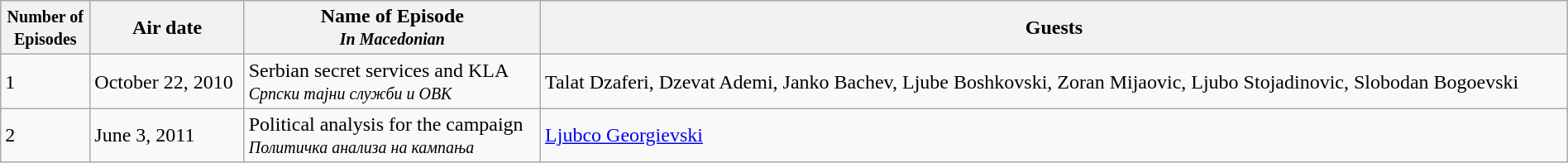<table class="wikitable sortable mw-collapsible mw-collapsed"  style="width: 100%; height: 100px;">
<tr>
<th><small>Number of <br> Episodes</small></th>
<th>Air date</th>
<th>Name of Episode <br> <small><em>In Macedonian</em></small></th>
<th>Guests</th>
</tr>
<tr>
<td>1</td>
<td>October 22, 2010</td>
<td>Serbian secret services and KLA <br> <small><em>Српски тајни служби и ОВК</em></small></td>
<td>Talat Dzaferi, Dzevat Ademi, Janko Bachev, Ljube Boshkovski, Zoran Mijaovic, Ljubo Stojadinovic, Slobodan Bogoevski</td>
</tr>
<tr>
<td>2</td>
<td>June 3, 2011</td>
<td>Political analysis for the campaign <br> <small><em>Политичка анализа на кампања</em></small></td>
<td><a href='#'>Ljubco Georgievski</a></td>
</tr>
</table>
